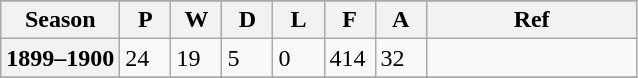<table class="wikitable" align="”centre”" border:95%;">
<tr bgcolor="#efefef">
</tr>
<tr bgcolor="#efefef">
<th>Season</th>
<th style="width:20pt;">P</th>
<th style="width:20pt;">W</th>
<th style="width:20pt;">D</th>
<th style="width:20pt;">L</th>
<th style="width:20pt;">F</th>
<th style="width:20pt;">A</th>
<th style="width:100pt;">Ref</th>
</tr>
<tr>
<th>1899–1900</th>
<td>24</td>
<td>19</td>
<td>5</td>
<td>0</td>
<td>414</td>
<td>32</td>
<td></td>
</tr>
<tr>
</tr>
</table>
